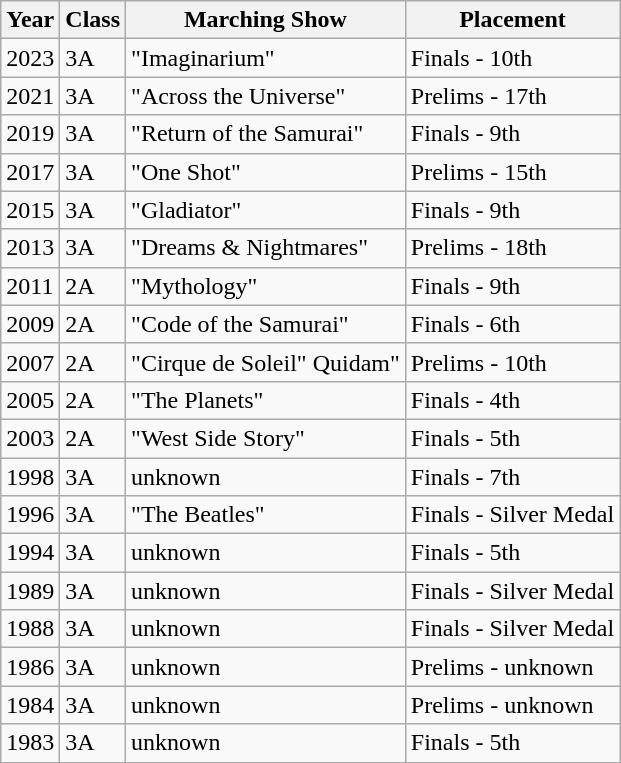<table class="wikitable">
<tr>
<th>Year</th>
<th>Class</th>
<th>Marching Show</th>
<th>Placement</th>
</tr>
<tr>
<td>2023</td>
<td>3A</td>
<td>"Imaginarium"</td>
<td>Finals - 10th</td>
</tr>
<tr>
<td>2021</td>
<td>3A</td>
<td>"Across the Universe"</td>
<td>Prelims - 17th</td>
</tr>
<tr>
<td>2019</td>
<td>3A</td>
<td>"Return of the Samurai"</td>
<td>Finals - 9th</td>
</tr>
<tr>
<td>2017</td>
<td>3A</td>
<td>"One Shot"</td>
<td>Prelims - 15th</td>
</tr>
<tr>
<td>2015</td>
<td>3A</td>
<td>"Gladiator"</td>
<td>Finals - 9th</td>
</tr>
<tr>
<td>2013</td>
<td>3A</td>
<td>"Dreams & Nightmares"</td>
<td>Prelims - 18th</td>
</tr>
<tr>
<td>2011</td>
<td>2A</td>
<td>"Mythology"</td>
<td>Finals - 9th</td>
</tr>
<tr>
<td>2009</td>
<td>2A</td>
<td>"Code of the Samurai"</td>
<td>Finals - 6th</td>
</tr>
<tr>
<td>2007</td>
<td>2A</td>
<td>"Cirque de Soleil" Quidam"</td>
<td>Prelims - 10th</td>
</tr>
<tr>
<td>2005</td>
<td>2A</td>
<td>"The Planets"</td>
<td>Finals - 4th</td>
</tr>
<tr>
<td>2003</td>
<td>2A</td>
<td>"West Side Story"</td>
<td>Finals - 5th</td>
</tr>
<tr>
<td>1998</td>
<td>3A</td>
<td>unknown</td>
<td>Finals - 7th</td>
</tr>
<tr>
<td>1996</td>
<td>3A</td>
<td>"The Beatles"</td>
<td>Finals - Silver Medal</td>
</tr>
<tr>
<td>1994</td>
<td>3A</td>
<td>unknown</td>
<td>Finals - 5th</td>
</tr>
<tr>
<td>1989</td>
<td>3A</td>
<td>unknown</td>
<td>Finals - Silver Medal</td>
</tr>
<tr>
<td>1988</td>
<td>3A</td>
<td>unknown</td>
<td>Finals - Silver Medal</td>
</tr>
<tr>
<td>1986</td>
<td>3A</td>
<td>unknown</td>
<td>Prelims - unknown</td>
</tr>
<tr>
<td>1984</td>
<td>3A</td>
<td>unknown</td>
<td>Prelims - unknown</td>
</tr>
<tr>
<td>1983</td>
<td>3A</td>
<td>unknown</td>
<td>Finals - 5th</td>
</tr>
</table>
